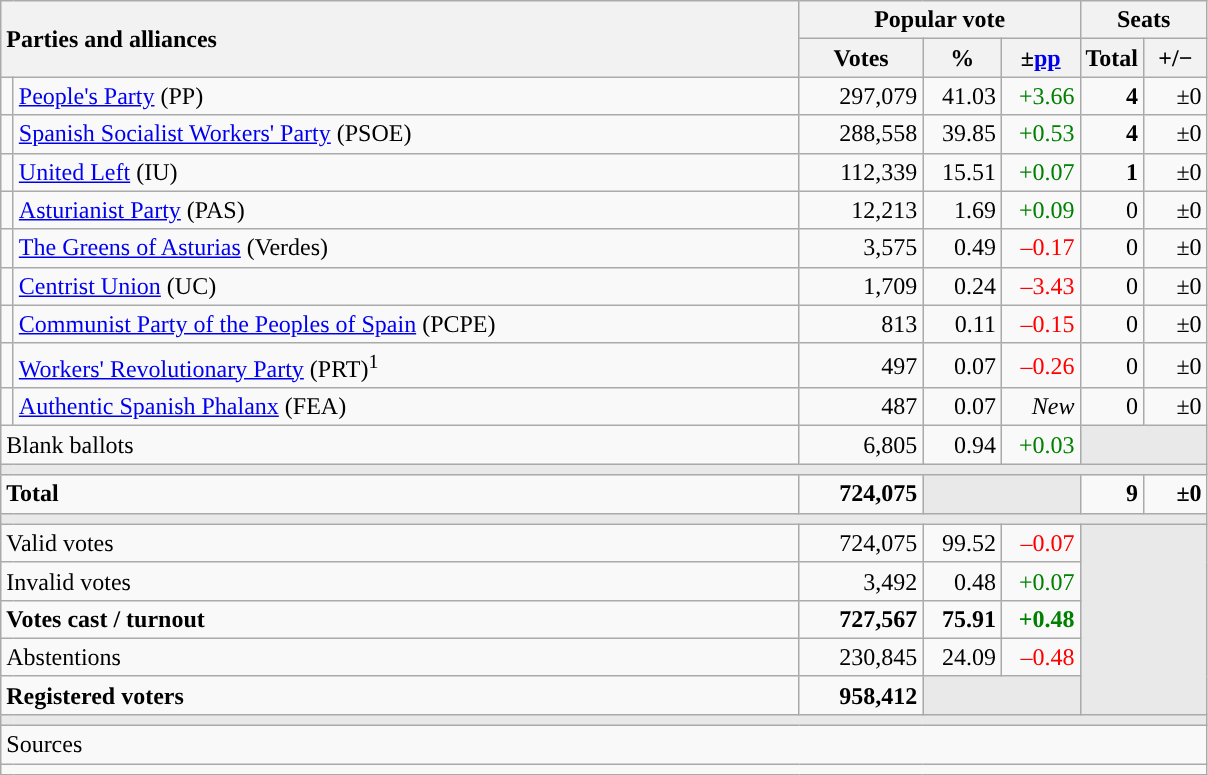<table class="wikitable" style="text-align:right;">
<tr>
<th style="text-align:left;" rowspan="2" colspan="2" width="525">Parties and alliances</th>
<th colspan="3">Popular vote</th>
<th colspan="2">Seats</th>
</tr>
<tr>
<th width="75">Votes</th>
<th width="45">%</th>
<th width="45">±<a href='#'>pp</a></th>
<th width="35">Total</th>
<th width="35">+/−</th>
</tr>
<tr>
<td width="1" style="color:inherit;background:"></td>
<td align="left"><a href='#'>People's Party</a> (PP)</td>
<td>297,079</td>
<td>41.03</td>
<td style="color:green;">+3.66</td>
<td><strong>4</strong></td>
<td>±0</td>
</tr>
<tr>
<td style="color:inherit;background:"></td>
<td align="left"><a href='#'>Spanish Socialist Workers' Party</a> (PSOE)</td>
<td>288,558</td>
<td>39.85</td>
<td style="color:green;">+0.53</td>
<td><strong>4</strong></td>
<td>±0</td>
</tr>
<tr>
<td style="color:inherit;background:"></td>
<td align="left"><a href='#'>United Left</a> (IU)</td>
<td>112,339</td>
<td>15.51</td>
<td style="color:green;">+0.07</td>
<td><strong>1</strong></td>
<td>±0</td>
</tr>
<tr>
<td style="color:inherit;background:"></td>
<td align="left"><a href='#'>Asturianist Party</a> (PAS)</td>
<td>12,213</td>
<td>1.69</td>
<td style="color:green;">+0.09</td>
<td>0</td>
<td>±0</td>
</tr>
<tr>
<td style="color:inherit;background:"></td>
<td align="left"><a href='#'>The Greens of Asturias</a> (Verdes)</td>
<td>3,575</td>
<td>0.49</td>
<td style="color:red;">–0.17</td>
<td>0</td>
<td>±0</td>
</tr>
<tr>
<td style="color:inherit;background:"></td>
<td align="left"><a href='#'>Centrist Union</a> (UC)</td>
<td>1,709</td>
<td>0.24</td>
<td style="color:red;">–3.43</td>
<td>0</td>
<td>±0</td>
</tr>
<tr>
<td style="color:inherit;background:"></td>
<td align="left"><a href='#'>Communist Party of the Peoples of Spain</a> (PCPE)</td>
<td>813</td>
<td>0.11</td>
<td style="color:red;">–0.15</td>
<td>0</td>
<td>±0</td>
</tr>
<tr>
<td style="color:inherit;background:"></td>
<td align="left"><a href='#'>Workers' Revolutionary Party</a> (PRT)<sup>1</sup></td>
<td>497</td>
<td>0.07</td>
<td style="color:red;">–0.26</td>
<td>0</td>
<td>±0</td>
</tr>
<tr>
<td style="color:inherit;background:"></td>
<td align="left"><a href='#'>Authentic Spanish Phalanx</a> (FEA)</td>
<td>487</td>
<td>0.07</td>
<td><em>New</em></td>
<td>0</td>
<td>±0</td>
</tr>
<tr>
<td align="left" colspan="2">Blank ballots</td>
<td>6,805</td>
<td>0.94</td>
<td style="color:green;">+0.03</td>
<td bgcolor="#E9E9E9" colspan="2"></td>
</tr>
<tr>
<td colspan="7" bgcolor="#E9E9E9"></td>
</tr>
<tr style="font-weight:bold;">
<td align="left" colspan="2">Total</td>
<td>724,075</td>
<td bgcolor="#E9E9E9" colspan="2"></td>
<td>9</td>
<td>±0</td>
</tr>
<tr>
<td colspan="7" bgcolor="#E9E9E9"></td>
</tr>
<tr>
<td align="left" colspan="2">Valid votes</td>
<td>724,075</td>
<td>99.52</td>
<td style="color:red;">–0.07</td>
<td bgcolor="#E9E9E9" colspan="2" rowspan="5"></td>
</tr>
<tr>
<td align="left" colspan="2">Invalid votes</td>
<td>3,492</td>
<td>0.48</td>
<td style="color:green;">+0.07</td>
</tr>
<tr style="font-weight:bold;">
<td align="left" colspan="2">Votes cast / turnout</td>
<td>727,567</td>
<td>75.91</td>
<td style="color:green;">+0.48</td>
</tr>
<tr>
<td align="left" colspan="2">Abstentions</td>
<td>230,845</td>
<td>24.09</td>
<td style="color:red;">–0.48</td>
</tr>
<tr style="font-weight:bold;">
<td align="left" colspan="2">Registered voters</td>
<td>958,412</td>
<td bgcolor="#E9E9E9" colspan="2"></td>
</tr>
<tr>
<td colspan="7" bgcolor="#E9E9E9"></td>
</tr>
<tr>
<td align="left" colspan="7">Sources</td>
</tr>
<tr>
<td colspan="7" style="text-align:left; max-width:790px;"></td>
</tr>
</table>
